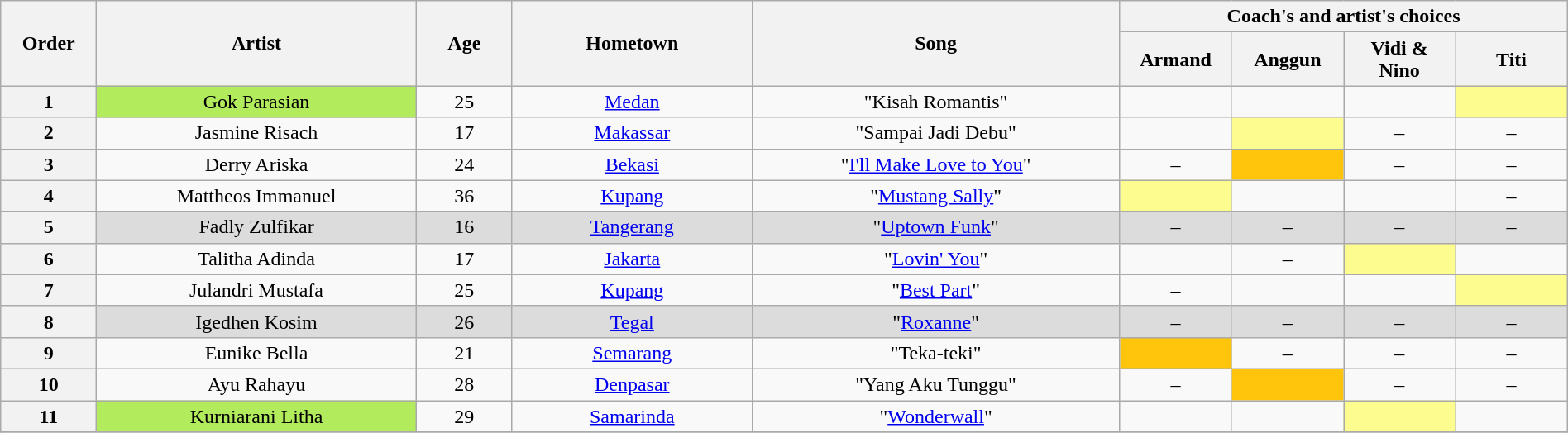<table class="wikitable" style="text-align:center; width:100%;">
<tr>
<th scope="col" rowspan="2" width="06%">Order</th>
<th scope="col" rowspan="2" width="20%">Artist</th>
<th scope="col" rowspan="2" width="06%">Age</th>
<th scope="col" rowspan="2" width="15%">Hometown</th>
<th scope="col" rowspan="2" width="23%">Song</th>
<th scope="col" colspan="4" width="28%">Coach's and artist's choices</th>
</tr>
<tr>
<th width="07%">Armand</th>
<th width="07%">Anggun</th>
<th width="07%">Vidi & Nino</th>
<th width="07%">Titi</th>
</tr>
<tr>
<th>1</th>
<td style="background:#B2EC5D">Gok Parasian</td>
<td>25</td>
<td><a href='#'>Medan</a></td>
<td>"Kisah Romantis"</td>
<td><strong></strong></td>
<td><strong></strong></td>
<td><strong></strong></td>
<td style="background:#fdfc8f;"><strong></strong></td>
</tr>
<tr>
<th>2</th>
<td>Jasmine Risach</td>
<td>17</td>
<td><a href='#'>Makassar</a></td>
<td>"Sampai Jadi Debu"</td>
<td><strong></strong></td>
<td style="background:#fdfc8f;"><strong></strong></td>
<td>–</td>
<td>–</td>
</tr>
<tr>
<th>3</th>
<td>Derry Ariska</td>
<td>24</td>
<td><a href='#'>Bekasi</a></td>
<td>"<a href='#'>I'll Make Love to You</a>"</td>
<td>–</td>
<td style="background:#FFC40C;"><strong></strong></td>
<td>–</td>
<td>–</td>
</tr>
<tr>
<th>4</th>
<td>Mattheos Immanuel</td>
<td>36</td>
<td><a href='#'>Kupang</a></td>
<td>"<a href='#'>Mustang Sally</a>"</td>
<td style="background:#fdfc8f;"><strong></strong></td>
<td><strong></strong></td>
<td><strong></strong></td>
<td>–</td>
</tr>
<tr>
<th>5</th>
<td style="background:#DCDCDC;">Fadly Zulfikar</td>
<td style="background:#DCDCDC;">16</td>
<td style="background:#DCDCDC;"><a href='#'>Tangerang</a></td>
<td style="background:#DCDCDC;">"<a href='#'>Uptown Funk</a>"</td>
<td style="background:#DCDCDC;">–</td>
<td style="background:#DCDCDC;">–</td>
<td style="background:#DCDCDC;">–</td>
<td style="background:#DCDCDC;">–</td>
</tr>
<tr>
<th>6</th>
<td>Talitha Adinda</td>
<td>17</td>
<td><a href='#'>Jakarta</a></td>
<td>"<a href='#'>Lovin' You</a>"</td>
<td><strong></strong></td>
<td>–</td>
<td style="background:#fdfc8f;"><strong></strong></td>
<td><strong></strong></td>
</tr>
<tr>
<th>7</th>
<td>Julandri Mustafa</td>
<td>25</td>
<td><a href='#'>Kupang</a></td>
<td>"<a href='#'>Best Part</a>"</td>
<td>–</td>
<td><strong></strong></td>
<td><strong></strong></td>
<td style="background:#fdfc8f;"><strong></strong></td>
</tr>
<tr>
<th>8</th>
<td style="background:#DCDCDC;">Igedhen Kosim</td>
<td style="background:#DCDCDC;">26</td>
<td style="background:#DCDCDC;"><a href='#'>Tegal</a></td>
<td style="background:#DCDCDC;">"<a href='#'>Roxanne</a>"</td>
<td style="background:#DCDCDC;">–</td>
<td style="background:#DCDCDC;">–</td>
<td style="background:#DCDCDC;">–</td>
<td style="background:#DCDCDC;">–</td>
</tr>
<tr>
<th>9</th>
<td>Eunike Bella</td>
<td>21</td>
<td><a href='#'>Semarang</a></td>
<td>"Teka-teki"</td>
<td style="background:#FFC40C;"><strong></strong></td>
<td>–</td>
<td>–</td>
<td>–</td>
</tr>
<tr>
<th>10</th>
<td>Ayu Rahayu</td>
<td>28</td>
<td><a href='#'>Denpasar</a></td>
<td>"Yang Aku Tunggu"</td>
<td>–</td>
<td style="background:#FFC40C;"><strong></strong></td>
<td>–</td>
<td>–</td>
</tr>
<tr>
<th>11</th>
<td style="background:#B2EC5D">Kurniarani Litha</td>
<td>29</td>
<td><a href='#'>Samarinda</a></td>
<td>"<a href='#'>Wonderwall</a>"</td>
<td><strong></strong></td>
<td><strong></strong></td>
<td style="background:#fdfc8f;"><strong></strong></td>
<td><strong></strong></td>
</tr>
<tr>
</tr>
</table>
